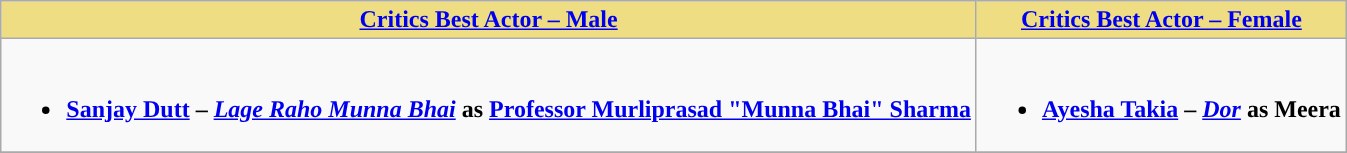<table class="wikitable">
<tr>
<th ! style="background:#eedd82; text-align:center;"><a href='#'>Critics Best Actor – Male</a></th>
<th ! style="background:#EEDD82;text-align:center;"><a href='#'>Critics Best Actor – Female</a></th>
</tr>
<tr>
<td valign="top"><br><ul><li><strong><a href='#'>Sanjay Dutt</a> – <em><a href='#'>Lage Raho Munna Bhai</a></em> as <a href='#'>Professor Murliprasad "Munna Bhai" Sharma</a></strong></li></ul></td>
<td valign="top"><br><ul><li><strong><a href='#'>Ayesha Takia</a> – <em><a href='#'>Dor</a></em> as Meera</strong></li></ul></td>
</tr>
<tr>
</tr>
</table>
